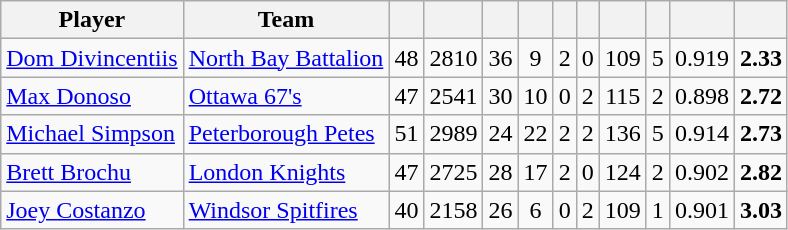<table class="wikitable" style="text-align:center">
<tr>
<th width:25%;">Player</th>
<th width:25%;">Team</th>
<th width:5%;"></th>
<th width:5%;"></th>
<th width:5%;"></th>
<th width:5%;"></th>
<th width:5%;"></th>
<th width:5%;"></th>
<th width:5%;"></th>
<th width:5%;"></th>
<th width:5%;"></th>
<th width:5%;"></th>
</tr>
<tr>
<td align=left><a href='#'>Dom Divincentiis</a></td>
<td align=left><a href='#'>North Bay Battalion</a></td>
<td>48</td>
<td>2810</td>
<td>36</td>
<td>9</td>
<td>2</td>
<td>0</td>
<td>109</td>
<td>5</td>
<td>0.919</td>
<td><strong>2.33</strong></td>
</tr>
<tr>
<td align=left><a href='#'>Max Donoso</a></td>
<td align=left><a href='#'>Ottawa 67's</a></td>
<td>47</td>
<td>2541</td>
<td>30</td>
<td>10</td>
<td>0</td>
<td>2</td>
<td>115</td>
<td>2</td>
<td>0.898</td>
<td><strong>2.72</strong></td>
</tr>
<tr>
<td align=left><a href='#'>Michael Simpson</a></td>
<td align=left><a href='#'>Peterborough Petes</a></td>
<td>51</td>
<td>2989</td>
<td>24</td>
<td>22</td>
<td>2</td>
<td>2</td>
<td>136</td>
<td>5</td>
<td>0.914</td>
<td><strong>2.73</strong></td>
</tr>
<tr>
<td align=left><a href='#'>Brett Brochu</a></td>
<td align=left><a href='#'>London Knights</a></td>
<td>47</td>
<td>2725</td>
<td>28</td>
<td>17</td>
<td>2</td>
<td>0</td>
<td>124</td>
<td>2</td>
<td>0.902</td>
<td><strong>2.82</strong></td>
</tr>
<tr>
<td align=left><a href='#'>Joey Costanzo</a></td>
<td align=left><a href='#'>Windsor Spitfires</a></td>
<td>40</td>
<td>2158</td>
<td>26</td>
<td>6</td>
<td>0</td>
<td>2</td>
<td>109</td>
<td>1</td>
<td>0.901</td>
<td><strong>3.03</strong></td>
</tr>
</table>
